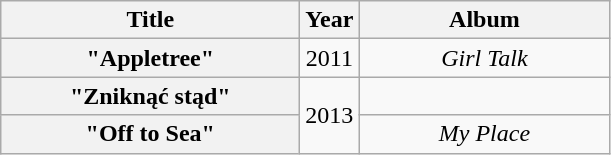<table class="wikitable plainrowheaders" style="text-align:center;">
<tr>
<th scope="col" style="width:12em;">Title</th>
<th scope="col">Year</th>
<th scope="col" style="width:10em;">Album</th>
</tr>
<tr>
<th scope="row">"Appletree"</th>
<td>2011</td>
<td><em>Girl Talk</em></td>
</tr>
<tr>
<th scope="row">"Zniknąć stąd"</th>
<td rowspan="2">2013</td>
<td></td>
</tr>
<tr>
<th scope="row">"Off to Sea"</th>
<td><em>My Place</em></td>
</tr>
</table>
